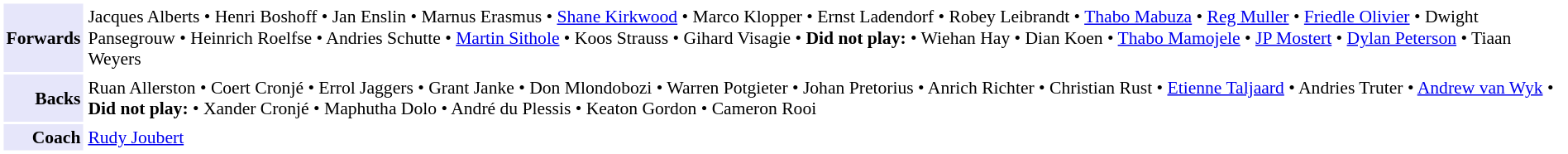<table cellpadding="2" style="border: 1px solid white; font-size:90%;">
<tr>
<td style="text-align:right;" bgcolor="lavender"><strong>Forwards</strong></td>
<td style="text-align:left;">Jacques Alberts • Henri Boshoff • Jan Enslin • Marnus Erasmus • <a href='#'>Shane Kirkwood</a> • Marco Klopper • Ernst Ladendorf • Robey Leibrandt • <a href='#'>Thabo Mabuza</a> • <a href='#'>Reg Muller</a> • <a href='#'>Friedle Olivier</a> • Dwight Pansegrouw • Heinrich Roelfse • Andries Schutte • <a href='#'>Martin Sithole</a> • Koos Strauss • Gihard Visagie • <strong>Did not play:</strong> • Wiehan Hay • Dian Koen • <a href='#'>Thabo Mamojele</a> • <a href='#'>JP Mostert</a> • <a href='#'>Dylan Peterson</a> • Tiaan Weyers</td>
</tr>
<tr>
<td style="text-align:right;" bgcolor="lavender"><strong>Backs</strong></td>
<td style="text-align:left;">Ruan Allerston • Coert Cronjé • Errol Jaggers • Grant Janke • Don Mlondobozi • Warren Potgieter • Johan Pretorius • Anrich Richter • Christian Rust • <a href='#'>Etienne Taljaard</a> • Andries Truter • <a href='#'>Andrew van Wyk</a> • <strong>Did not play:</strong> • Xander Cronjé • Maphutha Dolo • André du Plessis • Keaton Gordon • Cameron Rooi</td>
</tr>
<tr>
<td style="text-align:right;" bgcolor="lavender"><strong>Coach</strong></td>
<td style="text-align:left;"><a href='#'>Rudy Joubert</a></td>
</tr>
</table>
